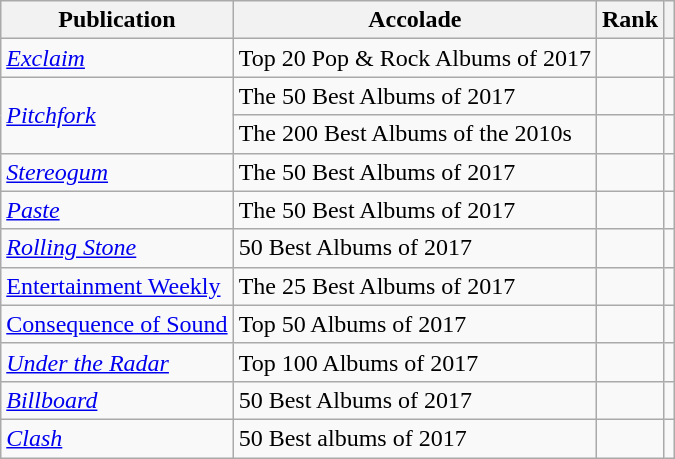<table class="sortable wikitable">
<tr>
<th>Publication</th>
<th>Accolade</th>
<th>Rank</th>
<th class="unsortable"></th>
</tr>
<tr>
<td><em><a href='#'>Exclaim</a></em></td>
<td>Top 20 Pop & Rock Albums of 2017</td>
<td></td>
<td></td>
</tr>
<tr>
<td rowspan="2"><em><a href='#'>Pitchfork</a></em></td>
<td>The 50 Best Albums of 2017</td>
<td></td>
<td></td>
</tr>
<tr>
<td>The 200 Best Albums of the 2010s</td>
<td></td>
<td></td>
</tr>
<tr>
<td><em><a href='#'>Stereogum</a></em></td>
<td>The 50 Best Albums of 2017</td>
<td></td>
<td></td>
</tr>
<tr>
<td><em><a href='#'>Paste</a></em></td>
<td>The 50 Best Albums of 2017</td>
<td></td>
<td></td>
</tr>
<tr>
<td><em><a href='#'>Rolling Stone</a></em></td>
<td>50 Best Albums of 2017</td>
<td></td>
<td></td>
</tr>
<tr>
<td><a href='#'>Entertainment Weekly</a></td>
<td>The 25 Best Albums of 2017</td>
<td></td>
<td></td>
</tr>
<tr>
<td><a href='#'>Consequence of Sound</a></td>
<td>Top 50 Albums of 2017</td>
<td></td>
<td></td>
</tr>
<tr>
<td><em><a href='#'>Under the Radar</a></em></td>
<td>Top 100 Albums of 2017</td>
<td></td>
<td></td>
</tr>
<tr>
<td><em><a href='#'>Billboard</a></em></td>
<td>50 Best Albums of 2017</td>
<td></td>
<td></td>
</tr>
<tr>
<td><em><a href='#'>Clash</a></em></td>
<td>50 Best albums of 2017</td>
<td></td>
<td></td>
</tr>
</table>
